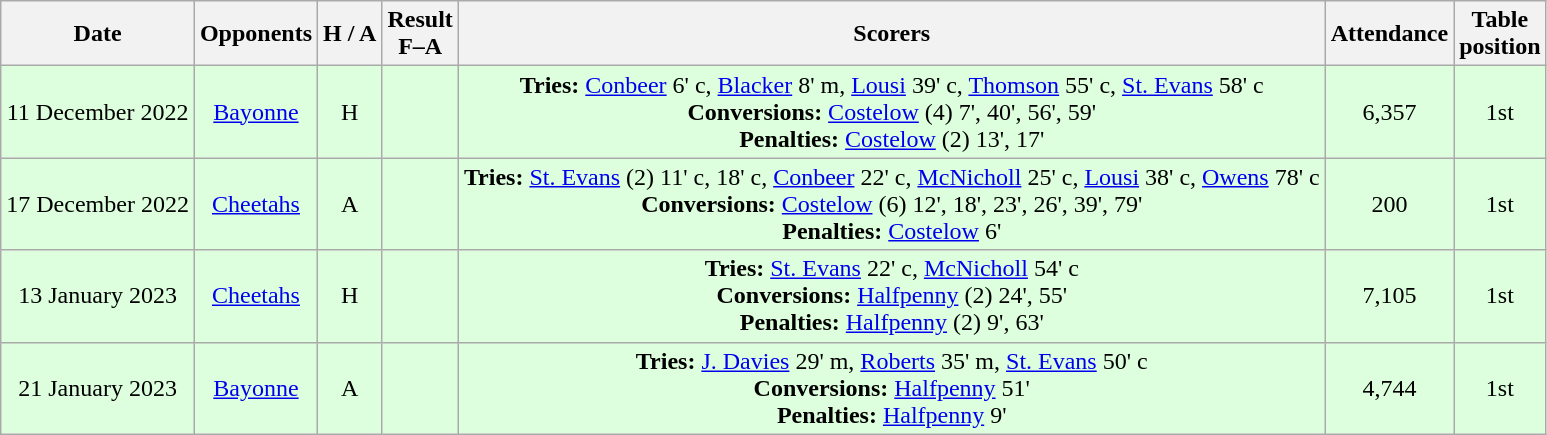<table class="wikitable" style="text-align:center">
<tr>
<th>Date</th>
<th>Opponents</th>
<th>H / A</th>
<th>Result<br>F–A</th>
<th>Scorers</th>
<th>Attendance</th>
<th>Table<br>position</th>
</tr>
<tr bgcolor="#ddffdd">
<td>11 December 2022</td>
<td><a href='#'>Bayonne</a></td>
<td>H</td>
<td></td>
<td><strong>Tries:</strong> <a href='#'>Conbeer</a> 6' c, <a href='#'>Blacker</a> 8' m, <a href='#'>Lousi</a> 39' c, <a href='#'>Thomson</a> 55' c, <a href='#'>St. Evans</a> 58' c<br><strong>Conversions:</strong> <a href='#'>Costelow</a> (4) 7', 40', 56', 59'<br><strong>Penalties:</strong> <a href='#'>Costelow</a> (2) 13', 17'</td>
<td>6,357</td>
<td>1st</td>
</tr>
<tr bgcolor="#ddffdd">
<td>17 December 2022</td>
<td><a href='#'>Cheetahs</a></td>
<td>A</td>
<td></td>
<td><strong>Tries:</strong> <a href='#'>St. Evans</a> (2) 11' c, 18' c, <a href='#'>Conbeer</a> 22' c, <a href='#'>McNicholl</a> 25' c, <a href='#'>Lousi</a> 38' c, <a href='#'>Owens</a> 78' c <br><strong>Conversions:</strong> <a href='#'>Costelow</a> (6) 12', 18', 23', 26', 39', 79'<br><strong>Penalties:</strong> <a href='#'>Costelow</a> 6'</td>
<td>200</td>
<td>1st</td>
</tr>
<tr bgcolor="#ddffdd">
<td>13 January 2023</td>
<td><a href='#'>Cheetahs</a></td>
<td>H</td>
<td></td>
<td><strong>Tries:</strong> <a href='#'>St. Evans</a> 22' c, <a href='#'>McNicholl</a> 54' c <br><strong>Conversions:</strong> <a href='#'>Halfpenny</a> (2) 24', 55' <br><strong>Penalties:</strong> <a href='#'>Halfpenny</a> (2) 9', 63'</td>
<td>7,105</td>
<td>1st</td>
</tr>
<tr bgcolor="#ddffdd">
<td>21 January 2023</td>
<td><a href='#'>Bayonne</a></td>
<td>A</td>
<td></td>
<td><strong>Tries:</strong> <a href='#'>J. Davies</a> 29' m, <a href='#'>Roberts</a> 35' m, <a href='#'>St. Evans</a> 50' c <br><strong>Conversions:</strong> <a href='#'>Halfpenny</a> 51' <br><strong>Penalties:</strong> <a href='#'>Halfpenny</a> 9'</td>
<td>4,744</td>
<td>1st</td>
</tr>
</table>
